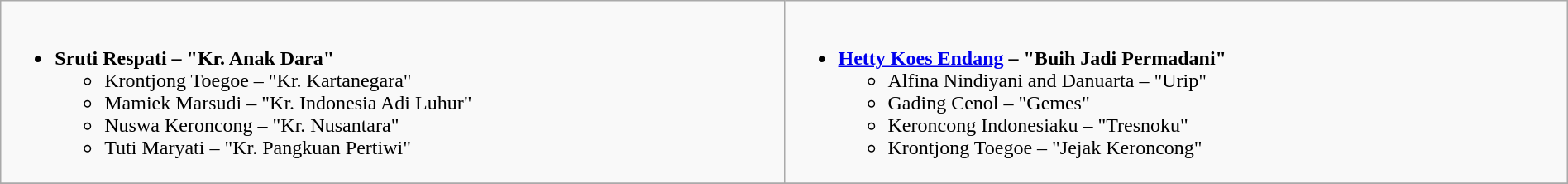<table class="wikitable" width="100%">
<tr>
<td style="vertical-align:top;" width="50%"><br><ul><li><strong>Sruti Respati – "Kr. Anak Dara"</strong><ul><li>Krontjong Toegoe – "Kr. Kartanegara"</li><li>Mamiek Marsudi – "Kr. Indonesia Adi Luhur"</li><li>Nuswa Keroncong – "Kr. Nusantara"</li><li>Tuti Maryati – "Kr. Pangkuan Pertiwi"</li></ul></li></ul></td>
<td style="vertical-align:top;" width="50%"><br><ul><li><strong><a href='#'>Hetty Koes Endang</a> – "Buih Jadi Permadani"</strong><ul><li>Alfina Nindiyani and Danuarta – "Urip"</li><li>Gading Cenol – "Gemes"</li><li>Keroncong Indonesiaku – "Tresnoku"</li><li>Krontjong Toegoe – "Jejak Keroncong"</li></ul></li></ul></td>
</tr>
<tr>
</tr>
</table>
